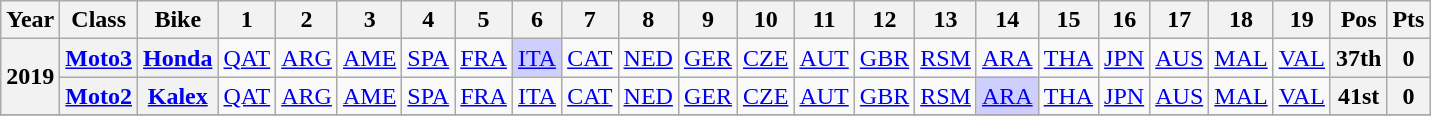<table class="wikitable" style="text-align:center">
<tr>
<th>Year</th>
<th>Class</th>
<th>Bike</th>
<th>1</th>
<th>2</th>
<th>3</th>
<th>4</th>
<th>5</th>
<th>6</th>
<th>7</th>
<th>8</th>
<th>9</th>
<th>10</th>
<th>11</th>
<th>12</th>
<th>13</th>
<th>14</th>
<th>15</th>
<th>16</th>
<th>17</th>
<th>18</th>
<th>19</th>
<th>Pos</th>
<th>Pts</th>
</tr>
<tr>
<th rowspan=2>2019</th>
<th><a href='#'>Moto3</a></th>
<th><a href='#'>Honda</a></th>
<td><a href='#'>QAT</a><br></td>
<td><a href='#'>ARG</a><br></td>
<td><a href='#'>AME</a><br></td>
<td><a href='#'>SPA</a><br></td>
<td><a href='#'>FRA</a><br></td>
<td style="background:#cfcfff;"><a href='#'>ITA</a><br></td>
<td><a href='#'>CAT</a><br></td>
<td><a href='#'>NED</a><br></td>
<td><a href='#'>GER</a><br></td>
<td><a href='#'>CZE</a><br></td>
<td><a href='#'>AUT</a><br></td>
<td><a href='#'>GBR</a><br></td>
<td><a href='#'>RSM</a><br></td>
<td><a href='#'>ARA</a><br></td>
<td><a href='#'>THA</a><br></td>
<td><a href='#'>JPN</a><br></td>
<td><a href='#'>AUS</a><br></td>
<td><a href='#'>MAL</a><br></td>
<td><a href='#'>VAL</a><br></td>
<th>37th</th>
<th>0</th>
</tr>
<tr>
<th><a href='#'>Moto2</a></th>
<th><a href='#'>Kalex</a></th>
<td><a href='#'>QAT</a></td>
<td><a href='#'>ARG</a></td>
<td><a href='#'>AME</a></td>
<td><a href='#'>SPA</a></td>
<td><a href='#'>FRA</a></td>
<td><a href='#'>ITA</a></td>
<td><a href='#'>CAT</a></td>
<td><a href='#'>NED</a></td>
<td><a href='#'>GER</a></td>
<td><a href='#'>CZE</a></td>
<td><a href='#'>AUT</a></td>
<td><a href='#'>GBR</a></td>
<td><a href='#'>RSM</a></td>
<td style="background:#cfcfff;"><a href='#'>ARA</a><br></td>
<td><a href='#'>THA</a><br></td>
<td><a href='#'>JPN</a><br></td>
<td><a href='#'>AUS</a><br></td>
<td><a href='#'>MAL</a><br></td>
<td><a href='#'>VAL</a><br></td>
<th>41st</th>
<th>0</th>
</tr>
<tr>
</tr>
</table>
